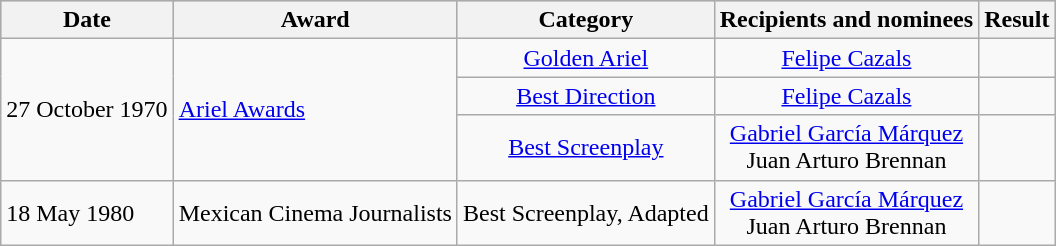<table class="wikitable">
<tr style="background:#ccc; text-align:center;">
<th>Date</th>
<th>Award</th>
<th>Category</th>
<th>Recipients and nominees</th>
<th>Result</th>
</tr>
<tr>
<td Rowspan="3">27 October 1970</td>
<td Rowspan="3"><a href='#'>Ariel Awards</a></td>
<td style="text-align:center;"><a href='#'>Golden Ariel</a></td>
<td style="text-align:center;"><a href='#'>Felipe Cazals</a></td>
<td></td>
</tr>
<tr>
<td style="text-align:center;"><a href='#'>Best Direction</a></td>
<td style="text-align:center;"><a href='#'>Felipe Cazals</a></td>
<td></td>
</tr>
<tr>
<td style="text-align:center;"><a href='#'>Best Screenplay</a></td>
<td style="text-align:center;"><a href='#'>Gabriel García Márquez</a><br>Juan Arturo Brennan</td>
<td></td>
</tr>
<tr>
<td>18 May 1980</td>
<td style="text-align:center;">Mexican Cinema Journalists</td>
<td style="text-align:center;">Best Screenplay, Adapted</td>
<td style="text-align:center;"><a href='#'>Gabriel García Márquez</a><br>Juan Arturo Brennan</td>
<td></td>
</tr>
</table>
